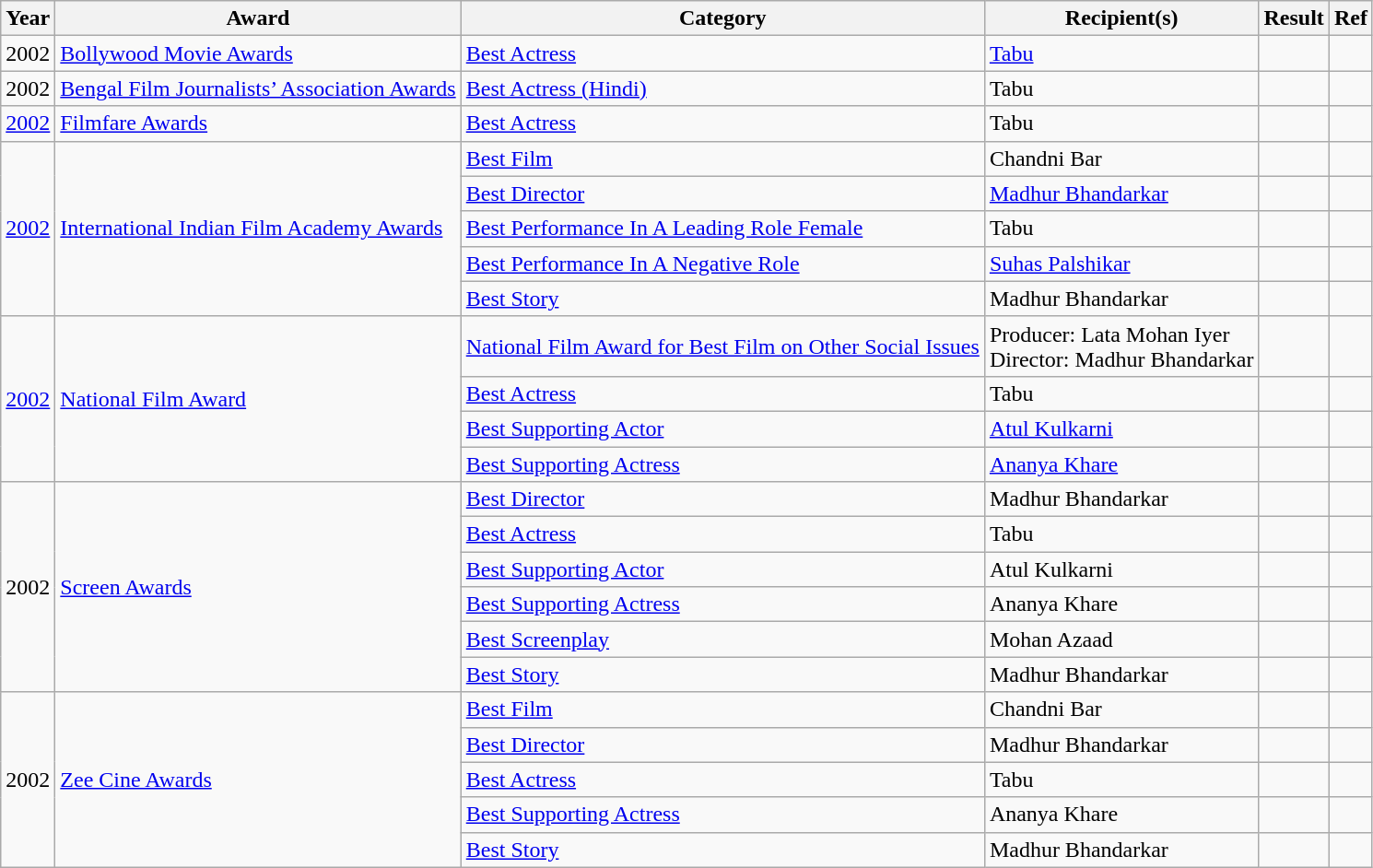<table class="wikitable plainrowheaders sortable">
<tr>
<th>Year</th>
<th>Award</th>
<th>Category</th>
<th>Recipient(s)</th>
<th>Result</th>
<th>Ref</th>
</tr>
<tr>
<td rowspan="1">2002</td>
<td rowspan="1"><a href='#'>Bollywood Movie Awards</a></td>
<td><a href='#'>Best Actress</a></td>
<td><a href='#'>Tabu</a></td>
<td></td>
<td></td>
</tr>
<tr>
<td rowspan="1">2002</td>
<td rowspan="1"><a href='#'>Bengal Film Journalists’ Association Awards</a></td>
<td><a href='#'>Best Actress (Hindi)</a></td>
<td>Tabu</td>
<td></td>
<td></td>
</tr>
<tr>
<td rowspan="1"><a href='#'>2002</a></td>
<td rowspan="1"><a href='#'>Filmfare Awards</a></td>
<td><a href='#'>Best Actress</a></td>
<td>Tabu</td>
<td></td>
</tr>
<tr>
<td rowspan="5"><a href='#'>2002</a></td>
<td rowspan="5"><a href='#'>International Indian Film Academy Awards</a></td>
<td><a href='#'>Best Film</a></td>
<td>Chandni Bar</td>
<td></td>
<td></td>
</tr>
<tr>
<td><a href='#'>Best Director</a></td>
<td rowspan=”2”><a href='#'>Madhur Bhandarkar</a></td>
<td></td>
<td></td>
</tr>
<tr>
<td><a href='#'>Best Performance In A Leading Role Female</a></td>
<td>Tabu</td>
<td></td>
<td></td>
</tr>
<tr>
<td><a href='#'>Best Performance In A Negative Role</a></td>
<td><a href='#'>Suhas Palshikar</a></td>
<td></td>
</tr>
<tr>
<td><a href='#'>Best Story</a></td>
<td>Madhur Bhandarkar</td>
<td></td>
<td></td>
</tr>
<tr>
<td rowspan="4"><a href='#'>2002</a></td>
<td rowspan="4"><a href='#'>National Film Award</a></td>
<td><a href='#'>National Film Award for Best Film on Other Social Issues</a></td>
<td>Producer: Lata Mohan Iyer<br>Director: Madhur Bhandarkar</td>
<td></td>
<td></td>
</tr>
<tr>
<td><a href='#'>Best Actress</a></td>
<td>Tabu</td>
<td></td>
<td></td>
</tr>
<tr>
<td><a href='#'>Best Supporting Actor</a></td>
<td><a href='#'>Atul Kulkarni</a></td>
<td></td>
<td></td>
</tr>
<tr>
<td><a href='#'>Best Supporting Actress</a></td>
<td><a href='#'>Ananya Khare</a></td>
<td></td>
<td></td>
</tr>
<tr>
<td rowspan="6">2002</td>
<td rowspan="6"><a href='#'>Screen Awards</a></td>
<td><a href='#'>Best Director</a></td>
<td>Madhur Bhandarkar</td>
<td></td>
<td></td>
</tr>
<tr>
<td><a href='#'>Best Actress</a></td>
<td>Tabu</td>
<td></td>
<td></td>
</tr>
<tr>
<td><a href='#'>Best Supporting Actor</a></td>
<td>Atul Kulkarni</td>
<td></td>
<td></td>
</tr>
<tr>
<td><a href='#'>Best Supporting Actress</a></td>
<td>Ananya Khare</td>
<td></td>
<td></td>
</tr>
<tr>
<td><a href='#'>Best Screenplay</a></td>
<td>Mohan Azaad</td>
<td></td>
<td></td>
</tr>
<tr>
<td><a href='#'>Best Story</a></td>
<td>Madhur Bhandarkar</td>
<td></td>
<td></td>
</tr>
<tr>
<td rowspan="5">2002</td>
<td rowspan="5"><a href='#'>Zee Cine Awards</a></td>
<td><a href='#'>Best Film</a></td>
<td>Chandni Bar</td>
<td></td>
<td></td>
</tr>
<tr>
<td><a href='#'>Best Director</a></td>
<td>Madhur Bhandarkar</td>
<td></td>
<td></td>
</tr>
<tr>
<td><a href='#'>Best Actress</a></td>
<td>Tabu</td>
<td></td>
<td></td>
</tr>
<tr>
<td><a href='#'>Best Supporting Actress</a></td>
<td>Ananya Khare</td>
<td></td>
<td></td>
</tr>
<tr>
<td><a href='#'>Best Story</a></td>
<td>Madhur Bhandarkar</td>
<td></td>
<td></td>
</tr>
</table>
